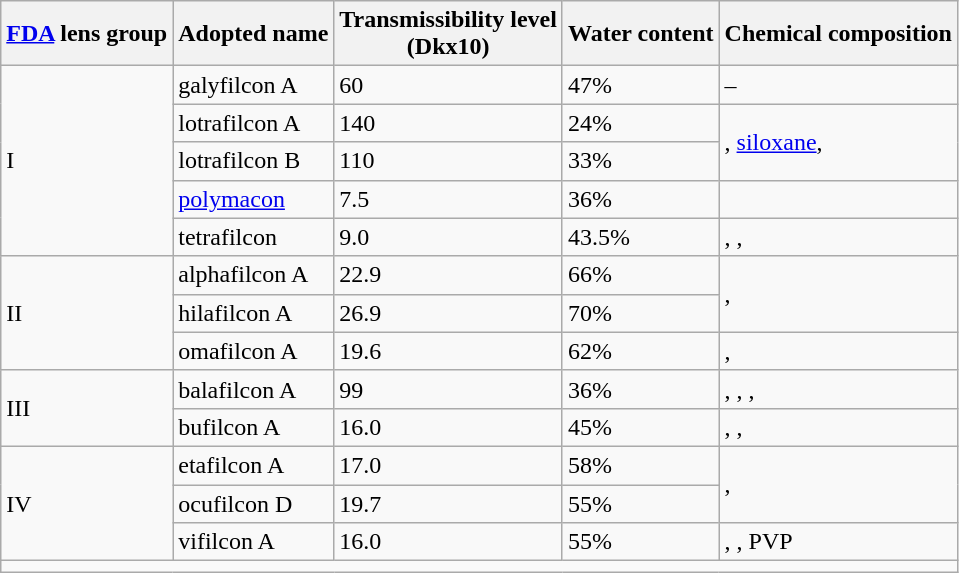<table class="wikitable">
<tr>
<th><a href='#'>FDA</a> lens group</th>
<th>Adopted name</th>
<th>Transmissibility level<br>(Dkx10)</th>
<th>Water content</th>
<th>Chemical composition</th>
</tr>
<tr>
<td rowspan="5">I<br></td>
<td>galyfilcon A</td>
<td>60</td>
<td>47%</td>
<td>–</td>
</tr>
<tr>
<td>lotrafilcon A</td>
<td>140</td>
<td>24%</td>
<td rowspan="2">, <a href='#'>siloxane</a>, </td>
</tr>
<tr>
<td>lotrafilcon B</td>
<td>110</td>
<td>33%</td>
</tr>
<tr>
<td><a href='#'>polymacon</a></td>
<td>7.5</td>
<td>36%</td>
<td></td>
</tr>
<tr>
<td>tetrafilcon</td>
<td>9.0</td>
<td>43.5%</td>
<td>, , </td>
</tr>
<tr>
<td rowspan="3">II<br></td>
<td>alphafilcon A</td>
<td>22.9</td>
<td>66%</td>
<td rowspan="2">, </td>
</tr>
<tr>
<td>hilafilcon A</td>
<td>26.9</td>
<td>70%</td>
</tr>
<tr>
<td>omafilcon A</td>
<td>19.6</td>
<td>62%</td>
<td>, </td>
</tr>
<tr>
<td rowspan="2">III<br></td>
<td>balafilcon A</td>
<td>99</td>
<td>36%</td>
<td>, , , </td>
</tr>
<tr>
<td>bufilcon A</td>
<td>16.0</td>
<td>45%</td>
<td>, , </td>
</tr>
<tr>
<td rowspan="3">IV<br></td>
<td>etafilcon A</td>
<td>17.0</td>
<td>58%</td>
<td rowspan="2">, </td>
</tr>
<tr>
<td>ocufilcon D</td>
<td>19.7</td>
<td>55%</td>
</tr>
<tr>
<td>vifilcon A</td>
<td>16.0</td>
<td>55%</td>
<td>, , PVP</td>
</tr>
<tr>
<td colspan="5"></td>
</tr>
</table>
